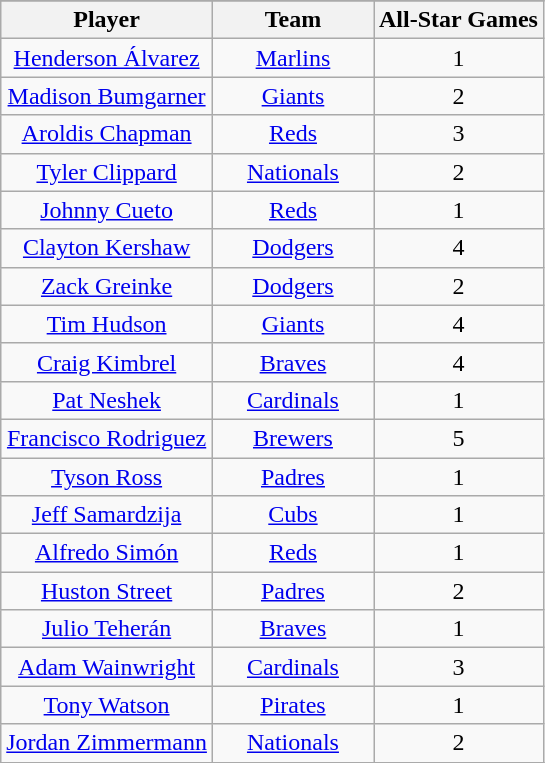<table class="wikitable sortable" style="text-align:center;">
<tr>
</tr>
<tr>
<th>Player</th>
<th style="width:100px;">Team</th>
<th>All-Star Games</th>
</tr>
<tr>
<td><a href='#'>Henderson Álvarez</a></td>
<td><a href='#'>Marlins</a></td>
<td>1</td>
</tr>
<tr>
<td><a href='#'>Madison Bumgarner</a></td>
<td><a href='#'>Giants</a></td>
<td>2</td>
</tr>
<tr>
<td><a href='#'>Aroldis Chapman</a></td>
<td><a href='#'>Reds</a></td>
<td>3</td>
</tr>
<tr>
<td><a href='#'>Tyler Clippard</a></td>
<td><a href='#'>Nationals</a></td>
<td>2</td>
</tr>
<tr>
<td><a href='#'>Johnny Cueto</a></td>
<td><a href='#'>Reds</a></td>
<td>1</td>
</tr>
<tr>
<td><a href='#'>Clayton Kershaw</a></td>
<td><a href='#'>Dodgers</a></td>
<td>4</td>
</tr>
<tr>
<td><a href='#'>Zack Greinke</a></td>
<td><a href='#'>Dodgers</a></td>
<td>2</td>
</tr>
<tr>
<td><a href='#'>Tim Hudson</a></td>
<td><a href='#'>Giants</a></td>
<td>4</td>
</tr>
<tr>
<td><a href='#'>Craig Kimbrel</a></td>
<td><a href='#'>Braves</a></td>
<td>4</td>
</tr>
<tr>
<td><a href='#'>Pat Neshek</a></td>
<td><a href='#'>Cardinals</a></td>
<td>1</td>
</tr>
<tr>
<td><a href='#'>Francisco Rodriguez</a></td>
<td><a href='#'>Brewers</a></td>
<td>5</td>
</tr>
<tr>
<td><a href='#'>Tyson Ross</a></td>
<td><a href='#'>Padres</a></td>
<td>1</td>
</tr>
<tr>
<td><a href='#'>Jeff Samardzija</a></td>
<td><a href='#'>Cubs</a></td>
<td>1</td>
</tr>
<tr>
<td><a href='#'>Alfredo Simón</a></td>
<td><a href='#'>Reds</a></td>
<td>1</td>
</tr>
<tr>
<td><a href='#'>Huston Street</a></td>
<td><a href='#'>Padres</a></td>
<td>2</td>
</tr>
<tr>
<td><a href='#'>Julio Teherán</a></td>
<td><a href='#'>Braves</a></td>
<td>1</td>
</tr>
<tr>
<td><a href='#'>Adam Wainwright</a></td>
<td><a href='#'>Cardinals</a></td>
<td>3</td>
</tr>
<tr>
<td><a href='#'>Tony Watson</a></td>
<td><a href='#'>Pirates</a></td>
<td>1</td>
</tr>
<tr>
<td><a href='#'>Jordan Zimmermann</a></td>
<td><a href='#'>Nationals</a></td>
<td>2</td>
</tr>
<tr>
</tr>
</table>
